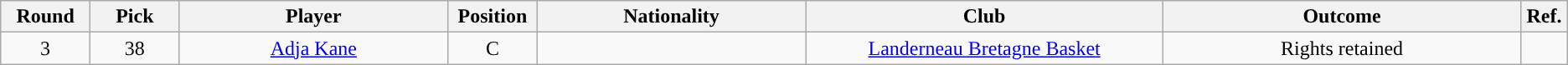<table class="wikitable sortable sortable" style="text-align: center">
<tr>
<th width="5%">Round</th>
<th width="5%">Pick</th>
<th width="15%">Player</th>
<th width="5%">Position</th>
<th width="15%">Nationality</th>
<th width="20%">Club</th>
<th width="20%">Outcome</th>
<th width="1%">Ref.</th>
</tr>
<tr>
<td>3</td>
<td>38</td>
<td><a href='#'>Adja Kane</a></td>
<td>C</td>
<td></td>
<td><a href='#'>Landerneau Bretagne Basket</a></td>
<td>Rights retained</td>
<td></td>
</tr>
</table>
